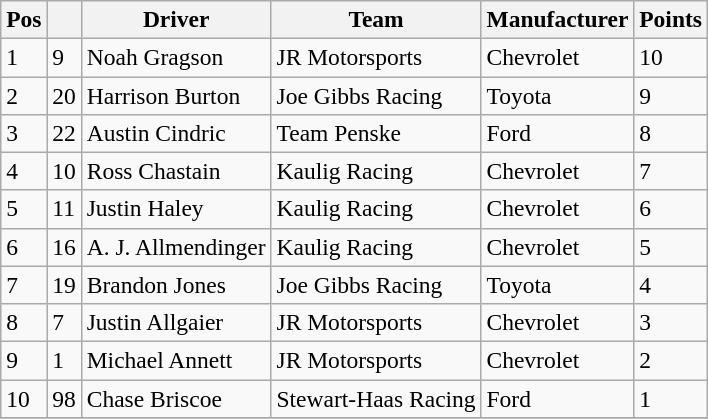<table class="wikitable" style="font-size:98%">
<tr>
<th>Pos</th>
<th></th>
<th>Driver</th>
<th>Team</th>
<th>Manufacturer</th>
<th>Points</th>
</tr>
<tr>
<td>1</td>
<td>9</td>
<td>Noah Gragson</td>
<td>JR Motorsports</td>
<td>Chevrolet</td>
<td>10</td>
</tr>
<tr>
<td>2</td>
<td>20</td>
<td>Harrison Burton</td>
<td>Joe Gibbs Racing</td>
<td>Toyota</td>
<td>9</td>
</tr>
<tr>
<td>3</td>
<td>22</td>
<td>Austin Cindric</td>
<td>Team Penske</td>
<td>Ford</td>
<td>8</td>
</tr>
<tr>
<td>4</td>
<td>10</td>
<td>Ross Chastain</td>
<td>Kaulig Racing</td>
<td>Chevrolet</td>
<td>7</td>
</tr>
<tr>
<td>5</td>
<td>11</td>
<td>Justin Haley</td>
<td>Kaulig Racing</td>
<td>Chevrolet</td>
<td>6</td>
</tr>
<tr>
<td>6</td>
<td>16</td>
<td>A. J. Allmendinger</td>
<td>Kaulig Racing</td>
<td>Chevrolet</td>
<td>5</td>
</tr>
<tr>
<td>7</td>
<td>19</td>
<td>Brandon Jones</td>
<td>Joe Gibbs Racing</td>
<td>Toyota</td>
<td>4</td>
</tr>
<tr>
<td>8</td>
<td>7</td>
<td>Justin Allgaier</td>
<td>JR Motorsports</td>
<td>Chevrolet</td>
<td>3</td>
</tr>
<tr>
<td>9</td>
<td>1</td>
<td>Michael Annett</td>
<td>JR Motorsports</td>
<td>Chevrolet</td>
<td>2</td>
</tr>
<tr>
<td>10</td>
<td>98</td>
<td>Chase Briscoe</td>
<td>Stewart-Haas Racing</td>
<td>Ford</td>
<td>1</td>
</tr>
<tr>
</tr>
</table>
